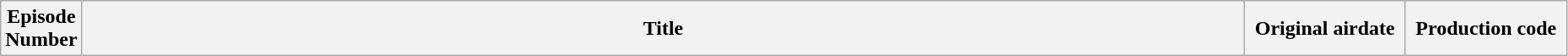<table class="wikitable plainrowheaders" style="width:98%;">
<tr>
<th width="20">Episode Number</th>
<th>Title</th>
<th width="120">Original airdate</th>
<th width="120">Production code<br>




</th>
</tr>
</table>
